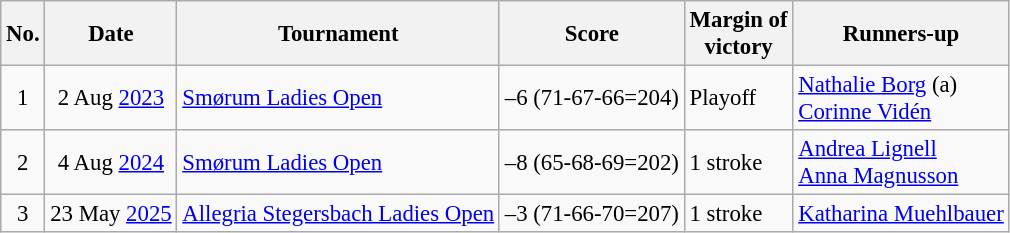<table class=wikitable style="font-size:95%">
<tr>
<th>No.</th>
<th>Date</th>
<th>Tournament</th>
<th>Score</th>
<th>Margin of<br>victory</th>
<th>Runners-up</th>
</tr>
<tr>
<td align=center>1</td>
<td align=center>2 Aug <a href='#'>2023</a></td>
<td><a href='#'>Smørum Ladies Open</a></td>
<td>–6 (71-67-66=204)</td>
<td>Playoff</td>
<td> <a href='#'>Nathalie Borg</a> (a)<br> <a href='#'>Corinne Vidén</a></td>
</tr>
<tr>
<td align=center>2</td>
<td align=center>4 Aug <a href='#'>2024</a></td>
<td><a href='#'>Smørum Ladies Open</a></td>
<td>–8 (65-68-69=202)</td>
<td>1 stroke</td>
<td> <a href='#'>Andrea Lignell</a><br> <a href='#'>Anna Magnusson</a></td>
</tr>
<tr>
<td align=center>3</td>
<td align=center>23 May <a href='#'>2025</a></td>
<td><a href='#'>Allegria Stegersbach Ladies Open</a></td>
<td>–3 (71-66-70=207)</td>
<td>1 stroke</td>
<td> <a href='#'>Katharina Muehlbauer</a></td>
</tr>
</table>
